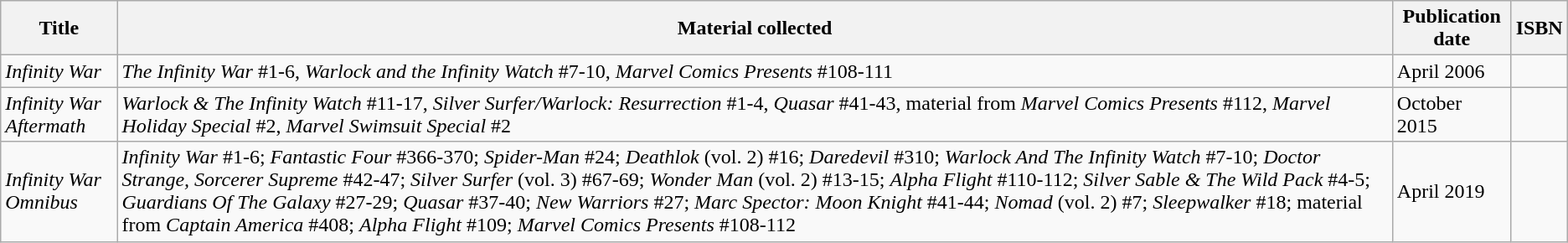<table class="wikitable">
<tr>
<th>Title</th>
<th>Material collected</th>
<th>Publication date</th>
<th>ISBN</th>
</tr>
<tr>
<td><em>Infinity War</em></td>
<td><em>The Infinity War</em> #1-6, <em>Warlock and the Infinity Watch</em> #7-10, <em>Marvel Comics Presents</em> #108-111</td>
<td>April 2006</td>
<td></td>
</tr>
<tr>
<td><em>Infinity War Aftermath</em></td>
<td><em>Warlock & The Infinity Watch</em> #11-17, <em>Silver Surfer/Warlock: Resurrection</em> #1-4, <em>Quasar</em> #41-43, material from <em>Marvel Comics Presents</em> #112, <em>Marvel Holiday Special</em> #2, <em>Marvel Swimsuit Special</em> #2</td>
<td>October 2015</td>
<td></td>
</tr>
<tr>
<td><em>Infinity War Omnibus</em></td>
<td><em>Infinity War</em> #1-6; <em>Fantastic Four</em>  #366-370; <em>Spider-Man</em> #24; <em>Deathlok</em> (vol. 2) #16; <em>Daredevil</em> #310; <em>Warlock And The Infinity Watch</em> #7-10; <em>Doctor Strange, Sorcerer Supreme</em> #42-47; <em>Silver Surfer</em> (vol. 3) #67-69; <em>Wonder Man</em> (vol. 2) #13-15; <em>Alpha Flight</em> #110-112; <em>Silver Sable & The Wild Pack</em> #4-5; <em>Guardians Of The Galaxy</em> #27-29; <em>Quasar</em> #37-40; <em>New Warriors</em> #27; <em>Marc Spector: Moon Knight</em> #41-44; <em>Nomad</em> (vol. 2) #7; <em>Sleepwalker</em> #18; material from <em>Captain America</em> #408; <em>Alpha Flight</em> #109; <em>Marvel Comics Presents</em> #108-112</td>
<td>April 2019</td>
<td></td>
</tr>
</table>
